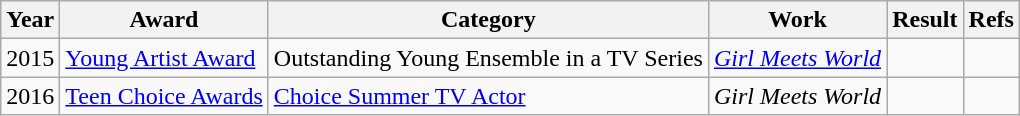<table class="wikitable">
<tr>
<th>Year</th>
<th>Award</th>
<th>Category</th>
<th>Work</th>
<th>Result</th>
<th>Refs</th>
</tr>
<tr>
<td>2015</td>
<td><a href='#'>Young Artist Award</a></td>
<td>Outstanding Young Ensemble in a TV Series</td>
<td><em><a href='#'>Girl Meets World</a></em></td>
<td></td>
<td></td>
</tr>
<tr>
<td>2016</td>
<td><a href='#'>Teen Choice Awards</a></td>
<td><a href='#'>Choice Summer TV Actor</a></td>
<td><em>Girl Meets World</em></td>
<td></td>
<td style="text-align:center;"></td>
</tr>
</table>
